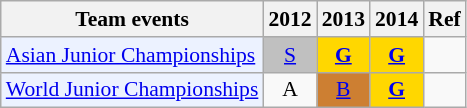<table class="wikitable" style="font-size: 90%; text-align:center">
<tr>
<th>Team events</th>
<th>2012</th>
<th>2013</th>
<th>2014</th>
<th>Ref</th>
</tr>
<tr>
<td bgcolor="#ECF2FF"; align="left"><a href='#'>Asian Junior Championships</a></td>
<td bgcolor=Silver><a href='#'>S</a></td>
<td bgcolor=Gold><strong><a href='#'>G</a></strong></td>
<td bgcolor=Gold><strong><a href='#'>G</a></strong></td>
<td></td>
</tr>
<tr>
<td bgcolor="#ECF2FF"; align="left"><a href='#'>World Junior Championships</a></td>
<td>A</td>
<td bgcolor=CD7F32><a href='#'>B</a></td>
<td bgcolor=Gold><strong><a href='#'>G</a></strong></td>
<td></td>
</tr>
</table>
